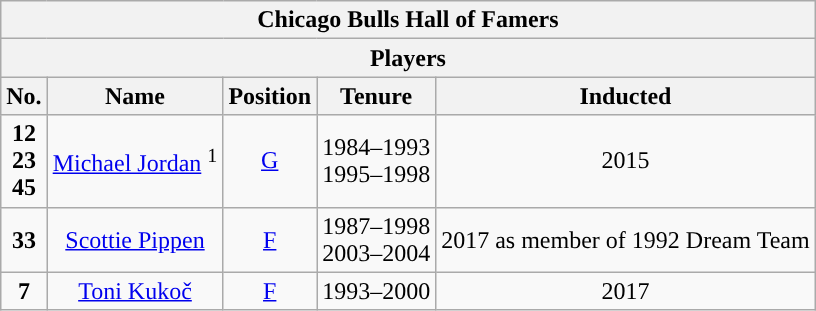<table class="wikitable" style="text-align:center">
<tr>
<th colspan="5">Chicago Bulls Hall of Famers</th>
</tr>
<tr>
<th colspan="5" style="text-align:center; ">Players</th>
</tr>
<tr>
<th>No.</th>
<th>Name</th>
<th>Position</th>
<th>Tenure</th>
<th>Inducted</th>
</tr>
<tr>
<td><strong>12</strong><br><strong>23</strong><br><strong>45</strong></td>
<td><a href='#'>Michael Jordan</a> <sup>1</sup></td>
<td><a href='#'>G</a></td>
<td>1984–1993<br>1995–1998</td>
<td>2015</td>
</tr>
<tr>
<td><strong>33</strong></td>
<td><a href='#'>Scottie Pippen</a></td>
<td><a href='#'>F</a></td>
<td>1987–1998<br>2003–2004</td>
<td>2017 as member of 1992 Dream Team</td>
</tr>
<tr>
<td><strong>7</strong></td>
<td><a href='#'>Toni Kukoč</a></td>
<td><a href='#'>F</a></td>
<td>1993–2000</td>
<td>2017</td>
</tr>
</table>
